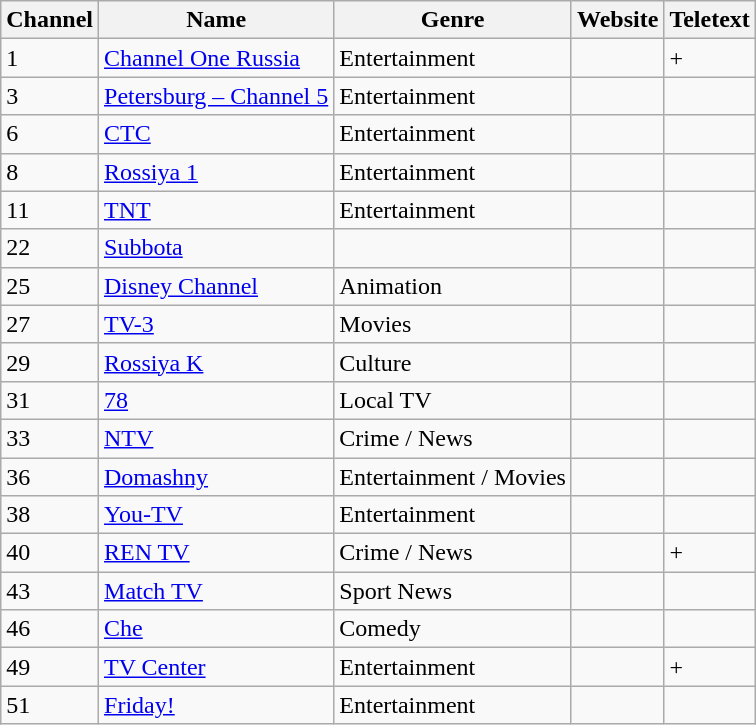<table class="wikitable sortable">
<tr>
<th>Channel<br></th>
<th>Name</th>
<th>Genre</th>
<th>Website</th>
<th>Teletext</th>
</tr>
<tr ---->
<td>1</td>
<td><a href='#'>Channel One Russia</a></td>
<td>Entertainment</td>
<td></td>
<td>+</td>
</tr>
<tr ---->
<td>3</td>
<td><a href='#'>Petersburg – Channel 5</a></td>
<td>Entertainment</td>
<td></td>
<td></td>
</tr>
<tr ---->
<td>6</td>
<td><a href='#'>CTC</a></td>
<td>Entertainment</td>
<td></td>
<td></td>
</tr>
<tr ---->
<td>8</td>
<td><a href='#'>Rossiya 1</a></td>
<td>Entertainment</td>
<td></td>
<td></td>
</tr>
<tr ---->
<td>11</td>
<td><a href='#'>TNT</a></td>
<td>Entertainment</td>
<td></td>
<td></td>
</tr>
<tr ---->
<td>22</td>
<td><a href='#'>Subbota</a></td>
<td></td>
<td></td>
<td></td>
</tr>
<tr ---->
<td>25</td>
<td><a href='#'>Disney Channel</a></td>
<td>Animation</td>
<td></td>
<td></td>
</tr>
<tr ---->
<td>27</td>
<td><a href='#'>TV-3</a></td>
<td>Movies</td>
<td></td>
<td></td>
</tr>
<tr ---->
<td>29</td>
<td><a href='#'>Rossiya K</a></td>
<td>Culture</td>
<td></td>
<td></td>
</tr>
<tr ---->
<td>31</td>
<td><a href='#'>78</a></td>
<td>Local TV</td>
<td></td>
<td></td>
</tr>
<tr ---->
<td>33</td>
<td><a href='#'>NTV</a></td>
<td>Crime / News</td>
<td></td>
<td></td>
</tr>
<tr ---->
<td>36</td>
<td><a href='#'>Domashny</a></td>
<td>Entertainment / Movies</td>
<td></td>
<td></td>
</tr>
<tr ---->
<td>38</td>
<td><a href='#'>You-TV</a></td>
<td>Entertainment</td>
<td></td>
<td></td>
</tr>
<tr ---->
<td>40</td>
<td><a href='#'>REN TV</a></td>
<td>Crime / News</td>
<td></td>
<td>+</td>
</tr>
<tr ---->
<td>43</td>
<td><a href='#'>Match TV</a></td>
<td>Sport News</td>
<td> </td>
<td></td>
</tr>
<tr ---->
<td>46</td>
<td><a href='#'>Che</a></td>
<td>Comedy</td>
<td></td>
<td></td>
</tr>
<tr ---->
<td>49</td>
<td><a href='#'>TV Center</a></td>
<td>Entertainment</td>
<td></td>
<td>+</td>
</tr>
<tr ---->
<td>51</td>
<td><a href='#'>Friday!</a></td>
<td>Entertainment</td>
<td></td>
<td></td>
</tr>
</table>
